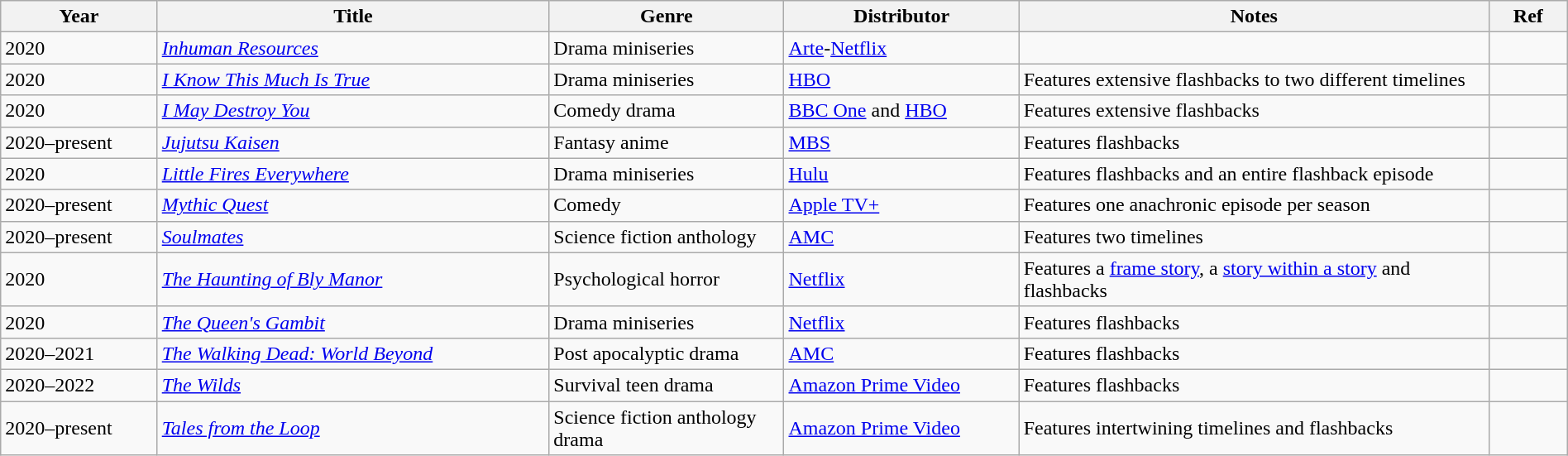<table class="wikitable sortable" style="width:100%; font-size:100%;">
<tr>
<th style="width:10%;">Year</th>
<th style="width:25%;">Title</th>
<th style="width:15%;">Genre</th>
<th style="width:15%;">Distributor</th>
<th style="width:30%;">Notes</th>
<th style="width:5%;">Ref</th>
</tr>
<tr>
<td>2020</td>
<td><em><a href='#'>Inhuman Resources</a></em></td>
<td>Drama miniseries</td>
<td><a href='#'>Arte</a>-<a href='#'>Netflix</a></td>
<td></td>
<td></td>
</tr>
<tr>
<td>2020</td>
<td><em><a href='#'>I Know This Much Is True</a></em></td>
<td>Drama miniseries</td>
<td><a href='#'>HBO</a></td>
<td>Features extensive flashbacks to two different timelines</td>
<td></td>
</tr>
<tr>
<td>2020</td>
<td><em><a href='#'>I May Destroy You</a></em></td>
<td>Comedy drama</td>
<td><a href='#'>BBC One</a> and <a href='#'>HBO</a></td>
<td>Features extensive flashbacks</td>
<td></td>
</tr>
<tr>
<td>2020–present</td>
<td><em><a href='#'>Jujutsu Kaisen</a></em></td>
<td>Fantasy anime</td>
<td><a href='#'>MBS</a></td>
<td>Features flashbacks</td>
<td></td>
</tr>
<tr>
<td>2020</td>
<td><em><a href='#'>Little Fires Everywhere</a></em></td>
<td>Drama miniseries</td>
<td><a href='#'>Hulu</a></td>
<td>Features flashbacks and an entire flashback episode</td>
<td></td>
</tr>
<tr>
<td>2020–present</td>
<td><em><a href='#'>Mythic Quest</a></em></td>
<td>Comedy</td>
<td><a href='#'>Apple TV+</a></td>
<td>Features one anachronic episode per season</td>
<td></td>
</tr>
<tr>
<td>2020–present</td>
<td><em><a href='#'>Soulmates</a></em></td>
<td>Science fiction anthology</td>
<td><a href='#'>AMC</a></td>
<td>Features two timelines</td>
<td></td>
</tr>
<tr>
<td>2020</td>
<td><em><a href='#'>The Haunting of Bly Manor</a></em></td>
<td>Psychological horror</td>
<td><a href='#'>Netflix</a></td>
<td>Features a <a href='#'>frame story</a>, a <a href='#'>story within a story</a> and flashbacks</td>
<td></td>
</tr>
<tr>
<td>2020</td>
<td><em><a href='#'>The Queen's Gambit</a></em></td>
<td>Drama miniseries</td>
<td><a href='#'>Netflix</a></td>
<td>Features flashbacks</td>
<td></td>
</tr>
<tr>
<td>2020–2021</td>
<td><em><a href='#'>The Walking Dead: World Beyond</a></em></td>
<td>Post apocalyptic drama</td>
<td><a href='#'>AMC</a></td>
<td>Features flashbacks</td>
<td></td>
</tr>
<tr>
<td>2020–2022</td>
<td><em><a href='#'>The Wilds</a></em></td>
<td>Survival teen drama</td>
<td><a href='#'>Amazon Prime Video</a></td>
<td>Features flashbacks</td>
<td></td>
</tr>
<tr>
<td>2020–present</td>
<td><em><a href='#'>Tales from the Loop</a></em></td>
<td>Science fiction anthology drama</td>
<td><a href='#'>Amazon Prime Video</a></td>
<td>Features intertwining timelines and flashbacks</td>
<td></td>
</tr>
</table>
